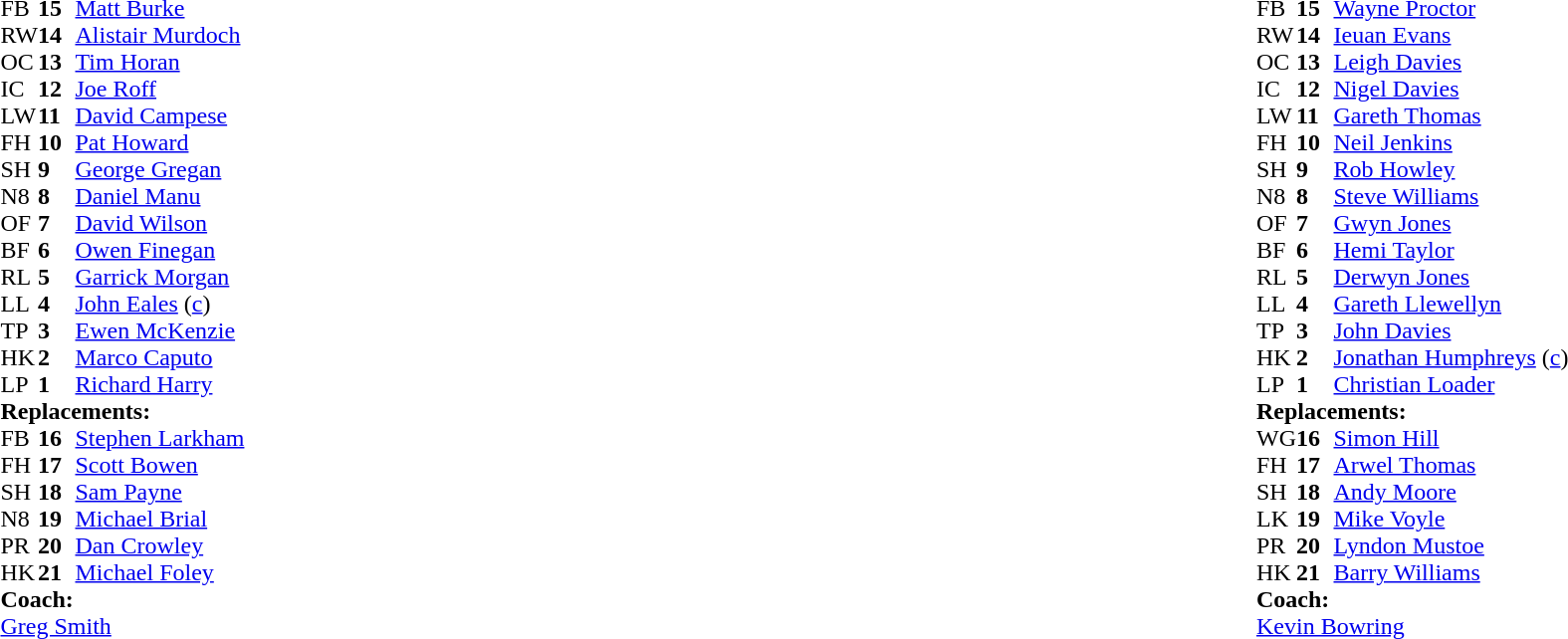<table style="width:100%">
<tr>
<td style="vertical-align:top;width:50%"><br><table cellspacing="0" cellpadding="0">
<tr>
<th width="25"></th>
<th width="25"></th>
</tr>
<tr>
<td>FB</td>
<td><strong>15</strong></td>
<td><a href='#'>Matt Burke</a></td>
</tr>
<tr>
<td>RW</td>
<td><strong>14</strong></td>
<td><a href='#'>Alistair Murdoch</a></td>
</tr>
<tr>
<td>OC</td>
<td><strong>13</strong></td>
<td><a href='#'>Tim Horan</a></td>
</tr>
<tr>
<td>IC</td>
<td><strong>12</strong></td>
<td><a href='#'>Joe Roff</a></td>
</tr>
<tr>
<td>LW</td>
<td><strong>11</strong></td>
<td><a href='#'>David Campese</a></td>
</tr>
<tr>
<td>FH</td>
<td><strong>10</strong></td>
<td><a href='#'>Pat Howard</a></td>
</tr>
<tr>
<td>SH</td>
<td><strong>9</strong></td>
<td><a href='#'>George Gregan</a></td>
</tr>
<tr>
<td>N8</td>
<td><strong>8</strong></td>
<td><a href='#'>Daniel Manu</a></td>
<td></td>
<td></td>
</tr>
<tr>
<td>OF</td>
<td><strong>7</strong></td>
<td><a href='#'>David Wilson</a></td>
</tr>
<tr>
<td>BF</td>
<td><strong>6</strong></td>
<td><a href='#'>Owen Finegan</a></td>
</tr>
<tr>
<td>RL</td>
<td><strong>5</strong></td>
<td><a href='#'>Garrick Morgan</a></td>
</tr>
<tr>
<td>LL</td>
<td><strong>4</strong></td>
<td><a href='#'>John Eales</a> (<a href='#'>c</a>)</td>
</tr>
<tr>
<td>TP</td>
<td><strong>3</strong></td>
<td><a href='#'>Ewen McKenzie</a></td>
</tr>
<tr>
<td>HK</td>
<td><strong>2</strong></td>
<td><a href='#'>Marco Caputo</a></td>
</tr>
<tr>
<td>LP</td>
<td><strong>1</strong></td>
<td><a href='#'>Richard Harry</a></td>
</tr>
<tr>
<td colspan="3"><strong>Replacements:</strong></td>
</tr>
<tr>
<td>FB</td>
<td><strong>16</strong></td>
<td><a href='#'>Stephen Larkham</a></td>
</tr>
<tr>
<td>FH</td>
<td><strong>17</strong></td>
<td><a href='#'>Scott Bowen</a></td>
</tr>
<tr>
<td>SH</td>
<td><strong>18</strong></td>
<td><a href='#'>Sam Payne</a></td>
</tr>
<tr>
<td>N8</td>
<td><strong>19</strong></td>
<td><a href='#'>Michael Brial</a></td>
<td></td>
<td></td>
</tr>
<tr>
<td>PR</td>
<td><strong>20</strong></td>
<td><a href='#'>Dan Crowley</a></td>
</tr>
<tr>
<td>HK</td>
<td><strong>21</strong></td>
<td><a href='#'>Michael Foley</a></td>
</tr>
<tr>
<td colspan="3"><strong>Coach:</strong></td>
</tr>
<tr>
<td colspan="3"> <a href='#'>Greg Smith</a></td>
</tr>
</table>
</td>
<td style="vertical-align:top"></td>
<td style="vertical-align:top;width:50%"><br><table cellspacing="0" cellpadding="0" style="margin:auto">
<tr>
<th width="25"></th>
<th width="25"></th>
</tr>
<tr>
<td>FB</td>
<td><strong>15</strong></td>
<td><a href='#'>Wayne Proctor</a></td>
</tr>
<tr>
<td>RW</td>
<td><strong>14</strong></td>
<td><a href='#'>Ieuan Evans</a></td>
</tr>
<tr>
<td>OC</td>
<td><strong>13</strong></td>
<td><a href='#'>Leigh Davies</a></td>
</tr>
<tr>
<td>IC</td>
<td><strong>12</strong></td>
<td><a href='#'>Nigel Davies</a></td>
</tr>
<tr>
<td>LW</td>
<td><strong>11</strong></td>
<td><a href='#'>Gareth Thomas</a></td>
</tr>
<tr>
<td>FH</td>
<td><strong>10</strong></td>
<td><a href='#'>Neil Jenkins</a></td>
</tr>
<tr>
<td>SH</td>
<td><strong>9</strong></td>
<td><a href='#'>Rob Howley</a></td>
</tr>
<tr>
<td>N8</td>
<td><strong>8</strong></td>
<td><a href='#'>Steve Williams</a></td>
</tr>
<tr>
<td>OF</td>
<td><strong>7</strong></td>
<td><a href='#'>Gwyn Jones</a></td>
<td></td>
<td></td>
<td></td>
</tr>
<tr>
<td>BF</td>
<td><strong>6</strong></td>
<td><a href='#'>Hemi Taylor</a></td>
</tr>
<tr>
<td>RL</td>
<td><strong>5</strong></td>
<td><a href='#'>Derwyn Jones</a></td>
<td></td>
<td></td>
<td></td>
<td></td>
</tr>
<tr>
<td>LL</td>
<td><strong>4</strong></td>
<td><a href='#'>Gareth Llewellyn</a></td>
</tr>
<tr>
<td>TP</td>
<td><strong>3</strong></td>
<td><a href='#'>John Davies</a></td>
<td></td>
<td></td>
</tr>
<tr>
<td>HK</td>
<td><strong>2</strong></td>
<td><a href='#'>Jonathan Humphreys</a> (<a href='#'>c</a>)</td>
</tr>
<tr>
<td>LP</td>
<td><strong>1</strong></td>
<td><a href='#'>Christian Loader</a></td>
</tr>
<tr>
<td colspan="3"><strong>Replacements:</strong></td>
</tr>
<tr>
<td>WG</td>
<td><strong>16</strong></td>
<td><a href='#'>Simon Hill</a></td>
</tr>
<tr>
<td>FH</td>
<td><strong>17</strong></td>
<td><a href='#'>Arwel Thomas</a></td>
</tr>
<tr>
<td>SH</td>
<td><strong>18</strong></td>
<td><a href='#'>Andy Moore</a></td>
</tr>
<tr>
<td>LK</td>
<td><strong>19</strong></td>
<td><a href='#'>Mike Voyle</a></td>
<td></td>
<td></td>
<td></td>
<td></td>
</tr>
<tr>
<td>PR</td>
<td><strong>20</strong></td>
<td><a href='#'>Lyndon Mustoe</a></td>
<td></td>
<td></td>
</tr>
<tr>
<td>HK</td>
<td><strong>21</strong></td>
<td><a href='#'>Barry Williams</a></td>
</tr>
<tr>
<td colspan="3"><strong>Coach:</strong></td>
</tr>
<tr>
<td colspan="3"><a href='#'>Kevin Bowring</a></td>
</tr>
</table>
</td>
</tr>
</table>
